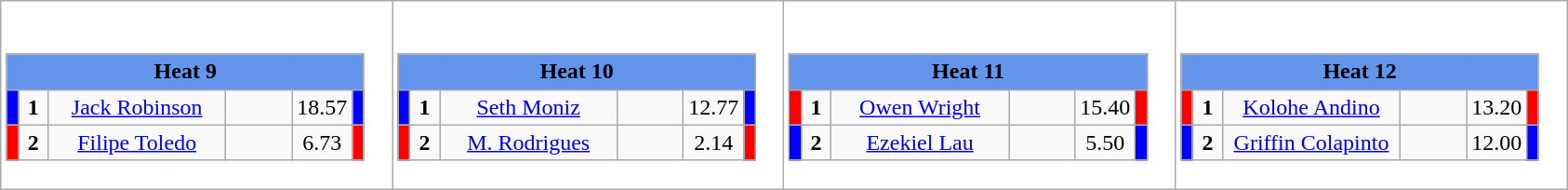<table class="wikitable" style="background:#fff;">
<tr>
<td><div><br><table class="wikitable">
<tr>
<td colspan="6"  style="text-align:center; background:#6495ed;"><strong>Heat 9</strong></td>
</tr>
<tr>
<td style="width:01px; background: #00f;"></td>
<td style="width:14px; text-align:center;"><strong>1</strong></td>
<td style="width:120px; text-align:center;"><a href='#'>Jack Robinson</a></td>
<td style="width:40px; text-align:center;"></td>
<td style="width:20px; text-align:center;">18.57</td>
<td style="width:01px; background: #00f;"></td>
</tr>
<tr>
<td style="width:01px; background: #f00;"></td>
<td style="width:14px; text-align:center;"><strong>2</strong></td>
<td style="width:120px; text-align:center;"><a href='#'>Filipe Toledo</a></td>
<td style="width:40px; text-align:center;"></td>
<td style="width:20px; text-align:center;">6.73</td>
<td style="width:01px; background: #f00;"></td>
</tr>
</table>
</div></td>
<td><div><br><table class="wikitable">
<tr>
<td colspan="6"  style="text-align:center; background:#6495ed;"><strong>Heat 10</strong></td>
</tr>
<tr>
<td style="width:01px; background: #00f;"></td>
<td style="width:14px; text-align:center;"><strong>1</strong></td>
<td style="width:120px; text-align:center;"><a href='#'>Seth Moniz</a></td>
<td style="width:40px; text-align:center;"></td>
<td style="width:20px; text-align:center;">12.77</td>
<td style="width:01px; background: #00f;"></td>
</tr>
<tr>
<td style="width:01px; background: #f00;"></td>
<td style="width:14px; text-align:center;"><strong>2</strong></td>
<td style="width:120px; text-align:center;"><a href='#'>M. Rodrigues</a></td>
<td style="width:40px; text-align:center;"></td>
<td style="width:20px; text-align:center;">2.14</td>
<td style="width:01px; background: #f00;"></td>
</tr>
</table>
</div></td>
<td><div><br><table class="wikitable">
<tr>
<td colspan="6"  style="text-align:center; background:#6495ed;"><strong>Heat 11</strong></td>
</tr>
<tr>
<td style="width:01px; background: #f00;"></td>
<td style="width:14px; text-align:center;"><strong>1</strong></td>
<td style="width:120px; text-align:center;"><a href='#'>Owen Wright</a></td>
<td style="width:40px; text-align:center;"></td>
<td style="width:20px; text-align:center;">15.40</td>
<td style="width:01px; background: #f00;"></td>
</tr>
<tr>
<td style="width:01px; background: #00f;"></td>
<td style="width:14px; text-align:center;"><strong>2</strong></td>
<td style="width:120px; text-align:center;"><a href='#'>Ezekiel Lau</a></td>
<td style="width:40px; text-align:center;"></td>
<td style="width:20px; text-align:center;">5.50</td>
<td style="width:01px; background: #00f;"></td>
</tr>
</table>
</div></td>
<td><div><br><table class="wikitable">
<tr>
<td colspan="6"  style="text-align:center; background:#6495ed;"><strong>Heat 12</strong></td>
</tr>
<tr>
<td style="width:01px; background: #f00;"></td>
<td style="width:14px; text-align:center;"><strong>1</strong></td>
<td style="width:120px; text-align:center;"><a href='#'>Kolohe Andino</a></td>
<td style="width:40px; text-align:center;"></td>
<td style="width:20px; text-align:center;">13.20</td>
<td style="width:01px; background: #f00;"></td>
</tr>
<tr>
<td style="width:01px; background: #00f;"></td>
<td style="width:14px; text-align:center;"><strong>2</strong></td>
<td style="width:120px; text-align:center;"><a href='#'>Griffin Colapinto</a></td>
<td style="width:40px; text-align:center;"></td>
<td style="width:20px; text-align:center;">12.00</td>
<td style="width:01px; background: #00f;"></td>
</tr>
</table>
</div></td>
</tr>
</table>
